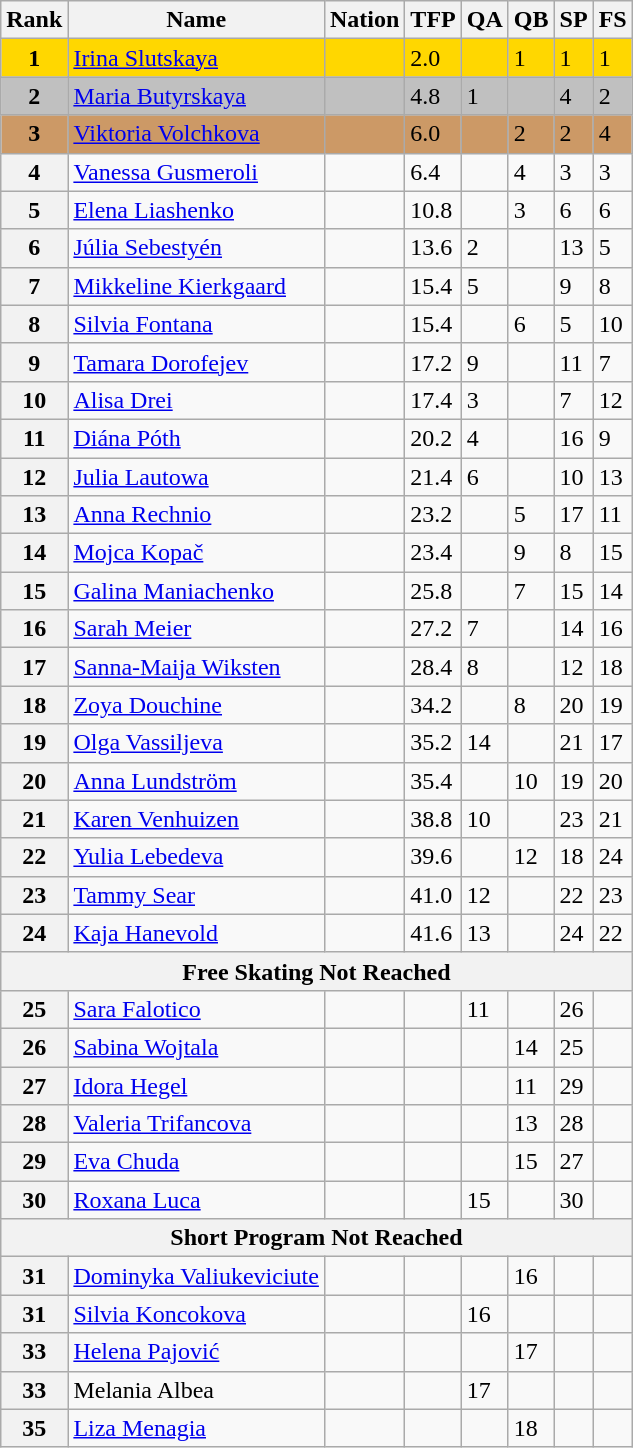<table class="wikitable">
<tr>
<th>Rank</th>
<th>Name</th>
<th>Nation</th>
<th>TFP</th>
<th>QA</th>
<th>QB</th>
<th>SP</th>
<th>FS</th>
</tr>
<tr bgcolor="gold">
<td align="center"><strong>1</strong></td>
<td><a href='#'>Irina Slutskaya</a></td>
<td></td>
<td>2.0</td>
<td></td>
<td>1</td>
<td>1</td>
<td>1</td>
</tr>
<tr bgcolor="silver">
<td align="center"><strong>2</strong></td>
<td><a href='#'>Maria Butyrskaya</a></td>
<td></td>
<td>4.8</td>
<td>1</td>
<td></td>
<td>4</td>
<td>2</td>
</tr>
<tr bgcolor="cc9966">
<td align="center"><strong>3</strong></td>
<td><a href='#'>Viktoria Volchkova</a></td>
<td></td>
<td>6.0</td>
<td></td>
<td>2</td>
<td>2</td>
<td>4</td>
</tr>
<tr>
<th>4</th>
<td><a href='#'>Vanessa Gusmeroli</a></td>
<td></td>
<td>6.4</td>
<td></td>
<td>4</td>
<td>3</td>
<td>3</td>
</tr>
<tr>
<th>5</th>
<td><a href='#'>Elena Liashenko</a></td>
<td></td>
<td>10.8</td>
<td></td>
<td>3</td>
<td>6</td>
<td>6</td>
</tr>
<tr>
<th>6</th>
<td><a href='#'>Júlia Sebestyén</a></td>
<td></td>
<td>13.6</td>
<td>2</td>
<td></td>
<td>13</td>
<td>5</td>
</tr>
<tr>
<th>7</th>
<td><a href='#'>Mikkeline Kierkgaard</a></td>
<td></td>
<td>15.4</td>
<td>5</td>
<td></td>
<td>9</td>
<td>8</td>
</tr>
<tr>
<th>8</th>
<td><a href='#'>Silvia Fontana</a></td>
<td></td>
<td>15.4</td>
<td></td>
<td>6</td>
<td>5</td>
<td>10</td>
</tr>
<tr>
<th>9</th>
<td><a href='#'>Tamara Dorofejev</a></td>
<td></td>
<td>17.2</td>
<td>9</td>
<td></td>
<td>11</td>
<td>7</td>
</tr>
<tr>
<th>10</th>
<td><a href='#'>Alisa Drei</a></td>
<td></td>
<td>17.4</td>
<td>3</td>
<td></td>
<td>7</td>
<td>12</td>
</tr>
<tr>
<th>11</th>
<td><a href='#'>Diána Póth</a></td>
<td></td>
<td>20.2</td>
<td>4</td>
<td></td>
<td>16</td>
<td>9</td>
</tr>
<tr>
<th>12</th>
<td><a href='#'>Julia Lautowa</a></td>
<td></td>
<td>21.4</td>
<td>6</td>
<td></td>
<td>10</td>
<td>13</td>
</tr>
<tr>
<th>13</th>
<td><a href='#'>Anna Rechnio</a></td>
<td></td>
<td>23.2</td>
<td></td>
<td>5</td>
<td>17</td>
<td>11</td>
</tr>
<tr>
<th>14</th>
<td><a href='#'>Mojca Kopač</a></td>
<td></td>
<td>23.4</td>
<td></td>
<td>9</td>
<td>8</td>
<td>15</td>
</tr>
<tr>
<th>15</th>
<td><a href='#'>Galina Maniachenko</a></td>
<td></td>
<td>25.8</td>
<td></td>
<td>7</td>
<td>15</td>
<td>14</td>
</tr>
<tr>
<th>16</th>
<td><a href='#'>Sarah Meier</a></td>
<td></td>
<td>27.2</td>
<td>7</td>
<td></td>
<td>14</td>
<td>16</td>
</tr>
<tr>
<th>17</th>
<td><a href='#'>Sanna-Maija Wiksten</a></td>
<td></td>
<td>28.4</td>
<td>8</td>
<td></td>
<td>12</td>
<td>18</td>
</tr>
<tr>
<th>18</th>
<td><a href='#'>Zoya Douchine</a></td>
<td></td>
<td>34.2</td>
<td></td>
<td>8</td>
<td>20</td>
<td>19</td>
</tr>
<tr>
<th>19</th>
<td><a href='#'>Olga Vassiljeva</a></td>
<td></td>
<td>35.2</td>
<td>14</td>
<td></td>
<td>21</td>
<td>17</td>
</tr>
<tr>
<th>20</th>
<td><a href='#'>Anna Lundström</a></td>
<td></td>
<td>35.4</td>
<td></td>
<td>10</td>
<td>19</td>
<td>20</td>
</tr>
<tr>
<th>21</th>
<td><a href='#'>Karen Venhuizen</a></td>
<td></td>
<td>38.8</td>
<td>10</td>
<td></td>
<td>23</td>
<td>21</td>
</tr>
<tr>
<th>22</th>
<td><a href='#'>Yulia Lebedeva</a></td>
<td></td>
<td>39.6</td>
<td></td>
<td>12</td>
<td>18</td>
<td>24</td>
</tr>
<tr>
<th>23</th>
<td><a href='#'>Tammy Sear</a></td>
<td></td>
<td>41.0</td>
<td>12</td>
<td></td>
<td>22</td>
<td>23</td>
</tr>
<tr>
<th>24</th>
<td><a href='#'>Kaja Hanevold</a></td>
<td></td>
<td>41.6</td>
<td>13</td>
<td></td>
<td>24</td>
<td>22</td>
</tr>
<tr>
<th colspan=8>Free Skating Not Reached</th>
</tr>
<tr>
<th>25</th>
<td><a href='#'>Sara Falotico</a></td>
<td></td>
<td></td>
<td>11</td>
<td></td>
<td>26</td>
<td></td>
</tr>
<tr>
<th>26</th>
<td><a href='#'>Sabina Wojtala</a></td>
<td></td>
<td></td>
<td></td>
<td>14</td>
<td>25</td>
<td></td>
</tr>
<tr>
<th>27</th>
<td><a href='#'>Idora Hegel</a></td>
<td></td>
<td></td>
<td></td>
<td>11</td>
<td>29</td>
<td></td>
</tr>
<tr>
<th>28</th>
<td><a href='#'>Valeria Trifancova</a></td>
<td></td>
<td></td>
<td></td>
<td>13</td>
<td>28</td>
<td></td>
</tr>
<tr>
<th>29</th>
<td><a href='#'>Eva Chuda</a></td>
<td></td>
<td></td>
<td></td>
<td>15</td>
<td>27</td>
<td></td>
</tr>
<tr>
<th>30</th>
<td><a href='#'>Roxana Luca</a></td>
<td></td>
<td></td>
<td>15</td>
<td></td>
<td>30</td>
<td></td>
</tr>
<tr>
<th colspan=8>Short Program Not Reached</th>
</tr>
<tr>
<th>31</th>
<td><a href='#'>Dominyka Valiukeviciute</a></td>
<td></td>
<td></td>
<td></td>
<td>16</td>
<td></td>
<td></td>
</tr>
<tr>
<th>31</th>
<td><a href='#'>Silvia Koncokova</a></td>
<td></td>
<td></td>
<td>16</td>
<td></td>
<td></td>
<td></td>
</tr>
<tr>
<th>33</th>
<td><a href='#'>Helena Pajović</a></td>
<td></td>
<td></td>
<td></td>
<td>17</td>
<td></td>
<td></td>
</tr>
<tr>
<th>33</th>
<td>Melania Albea</td>
<td></td>
<td></td>
<td>17</td>
<td></td>
<td></td>
<td></td>
</tr>
<tr>
<th>35</th>
<td><a href='#'>Liza Menagia</a></td>
<td></td>
<td></td>
<td></td>
<td>18</td>
<td></td>
<td></td>
</tr>
</table>
